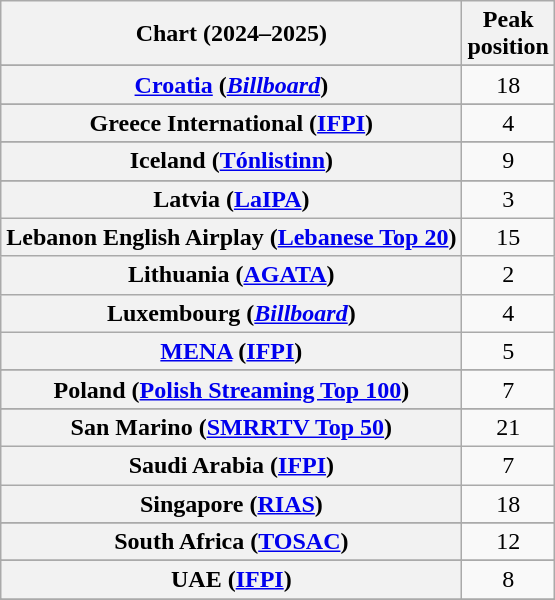<table class="wikitable sortable plainrowheaders" style="text-align:center">
<tr>
<th scope="col">Chart (2024–2025)</th>
<th scope="col">Peak<br>position</th>
</tr>
<tr>
</tr>
<tr>
</tr>
<tr>
</tr>
<tr>
</tr>
<tr>
</tr>
<tr>
</tr>
<tr>
</tr>
<tr>
<th scope="row"><a href='#'>Croatia</a> (<em><a href='#'>Billboard</a></em>)</th>
<td>18</td>
</tr>
<tr>
</tr>
<tr>
</tr>
<tr>
</tr>
<tr>
</tr>
<tr>
</tr>
<tr>
</tr>
<tr>
<th scope="row">Greece International (<a href='#'>IFPI</a>)</th>
<td>4</td>
</tr>
<tr>
</tr>
<tr>
<th scope="row">Iceland (<a href='#'>Tónlistinn</a>)</th>
<td>9</td>
</tr>
<tr>
</tr>
<tr>
</tr>
<tr>
<th scope="row">Latvia (<a href='#'>LaIPA</a>)</th>
<td>3</td>
</tr>
<tr>
<th scope="row">Lebanon English Airplay (<a href='#'>Lebanese Top 20</a>)</th>
<td>15</td>
</tr>
<tr>
<th scope="row">Lithuania (<a href='#'>AGATA</a>)</th>
<td>2</td>
</tr>
<tr>
<th scope="row">Luxembourg (<em><a href='#'>Billboard</a></em>)</th>
<td>4</td>
</tr>
<tr>
<th scope="row"><a href='#'>MENA</a> (<a href='#'>IFPI</a>)</th>
<td>5</td>
</tr>
<tr>
</tr>
<tr>
</tr>
<tr>
</tr>
<tr>
<th scope="row">Poland (<a href='#'>Polish Streaming Top 100</a>)</th>
<td>7</td>
</tr>
<tr>
</tr>
<tr>
<th scope="row">San Marino (<a href='#'>SMRRTV Top 50</a>)</th>
<td>21</td>
</tr>
<tr>
<th scope="row">Saudi Arabia (<a href='#'>IFPI</a>)</th>
<td>7</td>
</tr>
<tr>
<th scope="row">Singapore (<a href='#'>RIAS</a>)</th>
<td>18</td>
</tr>
<tr>
</tr>
<tr>
<th scope="row">South Africa (<a href='#'>TOSAC</a>)</th>
<td>12</td>
</tr>
<tr>
</tr>
<tr>
</tr>
<tr>
</tr>
<tr>
<th scope="row">UAE (<a href='#'>IFPI</a>)</th>
<td>8</td>
</tr>
<tr>
</tr>
<tr>
</tr>
<tr>
</tr>
</table>
